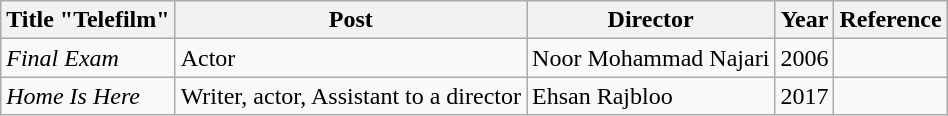<table class="wikitable">
<tr>
<th>Title "Telefilm"</th>
<th>Post</th>
<th>Director</th>
<th>Year</th>
<th>Reference</th>
</tr>
<tr>
<td><em>Final Exam</em></td>
<td>Actor</td>
<td>Noor Mohammad Najari</td>
<td>2006</td>
<td></td>
</tr>
<tr>
<td><em>Home Is Here</em></td>
<td>Writer, actor, Assistant to a director</td>
<td>Ehsan Rajbloo</td>
<td>2017</td>
<td></td>
</tr>
</table>
